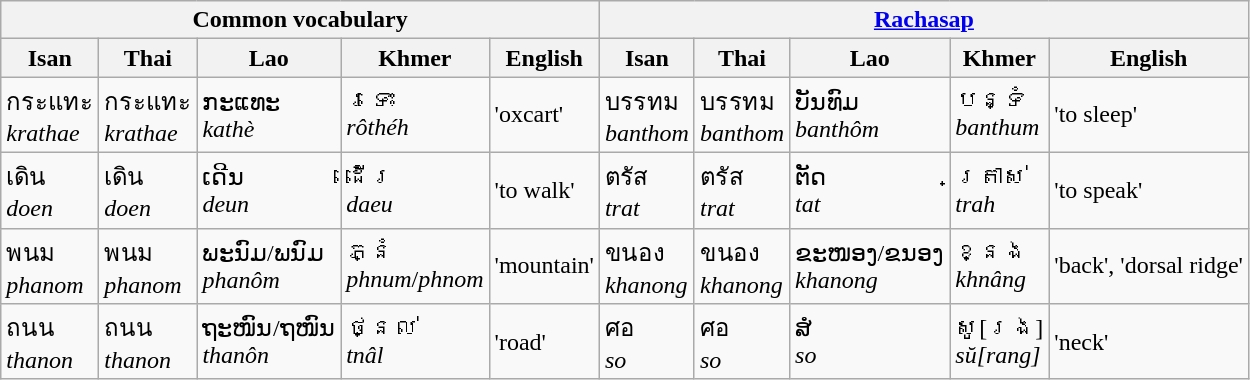<table class="wikitable">
<tr>
<th colspan="5">Common vocabulary</th>
<th colspan="5"><a href='#'>Rachasap</a></th>
</tr>
<tr>
<th>Isan</th>
<th>Thai</th>
<th>Lao</th>
<th>Khmer</th>
<th>English</th>
<th>Isan</th>
<th>Thai</th>
<th>Lao</th>
<th>Khmer</th>
<th>English</th>
</tr>
<tr>
<td>กระแทะ<br><em>krathae</em><br></td>
<td>กระแทะ<br><em>krathae</em><br></td>
<td>ກະແທະ<br><em>kathè</em><br></td>
<td>រទេះ<br><em>rôthéh</em><br></td>
<td>'oxcart'</td>
<td>บรรทม<br><em>banthom</em><br></td>
<td>บรรทม<br><em>banthom</em><br></td>
<td>ບັນທົມ<br><em>banthôm</em><br></td>
<td>បន្ទំ<br><em>banthum</em><br></td>
<td>'to sleep'</td>
</tr>
<tr>
<td>เดิน<br><em>doen</em><br></td>
<td>เดิน<br><em>doen</em><br></td>
<td>ເດີນ<br><em>deun</em><br></td>
<td>ដើរ<br><em>daeu</em><br></td>
<td>'to walk'</td>
<td>ตรัส<br><em>trat</em><br></td>
<td>ตรัส<br><em>trat</em><br></td>
<td>ຕັດ<br><em>tat</em><br></td>
<td>ត្រាស់<br><em>trah</em><br></td>
<td>'to speak'</td>
</tr>
<tr>
<td>พนม<br><em>phanom</em><br></td>
<td>พนม<br><em>phanom</em><br></td>
<td>ພະນົມ/ພນົມ<br><em>phanôm</em><br></td>
<td>ភ្នំ<br><em>phnum</em>/<em>phnom</em><br></td>
<td>'mountain'</td>
<td>ขนอง<br><em>khanong</em><br></td>
<td>ขนอง<br><em>khanong</em><br></td>
<td>ຂະໜອງ/ຂນອງ<br><em>khanong</em><br></td>
<td>ខ្នង<br><em>khnâng</em><br></td>
<td>'back', 'dorsal ridge'</td>
</tr>
<tr>
<td>ถนน<br><em>thanon</em><br></td>
<td>ถนน<br><em>thanon</em><br></td>
<td>ຖະໜົນ/ຖໜົນ<br><em>thanôn</em><br></td>
<td>ថ្នល់<br><em>tnâl</em><br></td>
<td>'road'</td>
<td>ศอ<br><em>so</em><br></td>
<td>ศอ<br><em>so</em><br></td>
<td>ສໍ<br><em>so</em><br></td>
<td>សូ[រង]<br><em>sŭ[rang]</em><br></td>
<td>'neck'</td>
</tr>
</table>
